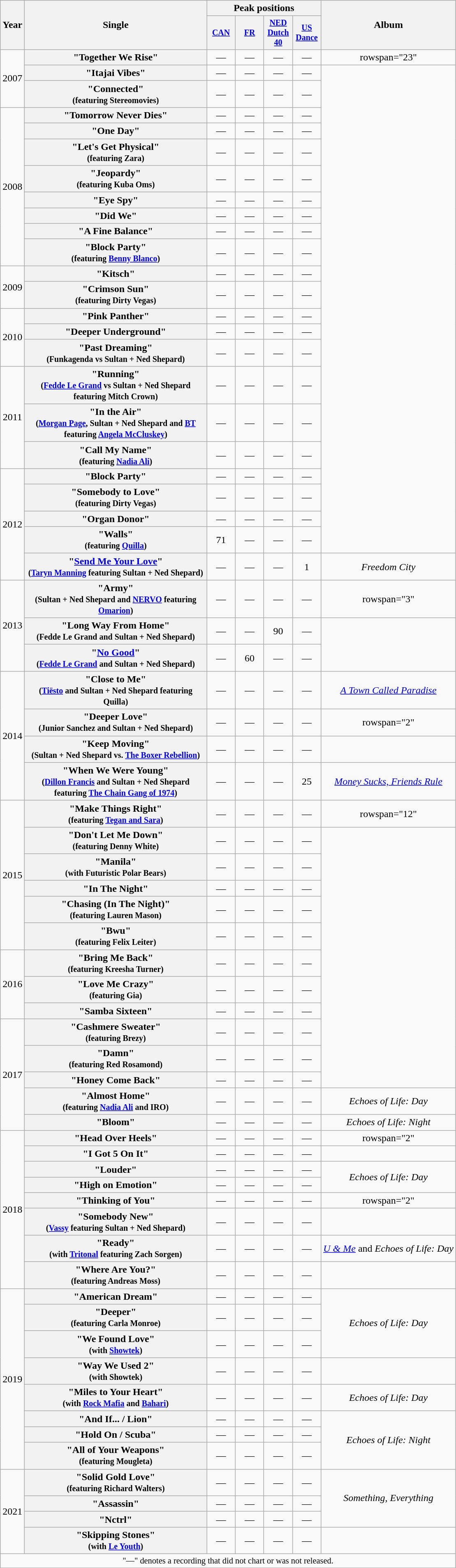<table class="wikitable plainrowheaders" style="text-align:center;">
<tr>
<th rowspan="2">Year</th>
<th rowspan="2" style="width:18em;">Single</th>
<th colspan="4">Peak positions</th>
<th rowspan="2">Album</th>
</tr>
<tr style="font-size:smaller;">
<th width="40"><a href='#'>CAN</a><br></th>
<th width="40"><a href='#'>FR</a><br></th>
<th width="40"><a href='#'>NED <br>Dutch<br>40</a><br></th>
<th width="40"><a href='#'>US <br>Dance</a><br></th>
</tr>
<tr>
<td rowspan="3">2007</td>
<th scope="row">"Together We Rise"</th>
<td>—</td>
<td>—</td>
<td>—</td>
<td>—</td>
<td>rowspan="23" </td>
</tr>
<tr>
<th scope="row">"Itajai Vibes"</th>
<td>—</td>
<td>—</td>
<td>—</td>
<td>—</td>
</tr>
<tr>
<th scope="row">"Connected" <br><small>(featuring Stereomovies)</small></th>
<td>—</td>
<td>—</td>
<td>—</td>
<td>—</td>
</tr>
<tr>
<td rowspan="8">2008</td>
<th scope="row">"Tomorrow Never Dies"</th>
<td>—</td>
<td>—</td>
<td>—</td>
<td>—</td>
</tr>
<tr>
<th scope="row">"One Day"</th>
<td>—</td>
<td>—</td>
<td>—</td>
<td>—</td>
</tr>
<tr>
<th scope="row">"Let's Get Physical" <br><small>(featuring Zara)</small></th>
<td>—</td>
<td>—</td>
<td>—</td>
<td>—</td>
</tr>
<tr>
<th scope="row">"Jeopardy" <br><small>(featuring Kuba Oms)</small></th>
<td>—</td>
<td>—</td>
<td>—</td>
<td>—</td>
</tr>
<tr>
<th scope="row">"Eye Spy"</th>
<td>—</td>
<td>—</td>
<td>—</td>
<td>—</td>
</tr>
<tr>
<th scope="row">"Did We"</th>
<td>—</td>
<td>—</td>
<td>—</td>
<td>—</td>
</tr>
<tr>
<th scope="row">"A Fine Balance"</th>
<td>—</td>
<td>—</td>
<td>—</td>
<td>—</td>
</tr>
<tr>
<th scope="row">"Block Party" <br><small>(featuring <a href='#'>Benny Blanco</a>)</small></th>
<td>—</td>
<td>—</td>
<td>—</td>
<td>—</td>
</tr>
<tr>
<td rowspan=2>2009</td>
<th scope="row">"Kitsch"</th>
<td>—</td>
<td>—</td>
<td>—</td>
<td>—</td>
</tr>
<tr>
<th scope="row">"Crimson Sun" <br><small>(featuring Dirty Vegas)</small></th>
<td>—</td>
<td>—</td>
<td>—</td>
<td>—</td>
</tr>
<tr>
<td rowspan=3>2010</td>
<th scope="row">"Pink Panther"</th>
<td>—</td>
<td>—</td>
<td>—</td>
<td>—</td>
</tr>
<tr>
<th scope="row">"Deeper Underground"</th>
<td>—</td>
<td>—</td>
<td>—</td>
<td>—</td>
</tr>
<tr>
<th scope="row">"Past Dreaming"<br><small>(Funkagenda vs Sultan + Ned Shepard)</small></th>
<td>—</td>
<td>—</td>
<td>—</td>
<td>—</td>
</tr>
<tr>
<td rowspan="3">2011</td>
<th scope="row">"Running"<br><small>(<a href='#'>Fedde Le Grand</a> vs Sultan + Ned Shepard featuring Mitch Crown)</small></th>
<td>—</td>
<td>—</td>
<td>—</td>
<td>—</td>
</tr>
<tr>
<th scope="row">"In the Air"<br><small>(<a href='#'>Morgan Page</a>, Sultan + Ned Shepard and <a href='#'>BT</a> featuring <a href='#'>Angela McCluskey</a>)</small></th>
<td>—</td>
<td>—</td>
<td>—</td>
<td>—</td>
</tr>
<tr>
<th scope="row">"Call My Name" <br><small>(featuring <a href='#'>Nadia Ali</a>)</small></th>
<td>—</td>
<td>—</td>
<td>—</td>
<td>—</td>
</tr>
<tr>
<td rowspan=5>2012</td>
<th scope="row">"Block Party"</th>
<td>—</td>
<td>—</td>
<td>—</td>
<td>—</td>
</tr>
<tr>
<th scope="row">"Somebody to Love" <br><small>(featuring Dirty Vegas)</small></th>
<td>—</td>
<td>—</td>
<td>—</td>
<td>—</td>
</tr>
<tr>
<th scope="row">"Organ Donor"</th>
<td>—</td>
<td>—</td>
<td>—</td>
<td>—</td>
</tr>
<tr>
<th scope="row">"Walls" <br><small>(featuring <a href='#'>Quilla</a>)</small></th>
<td>71</td>
<td>—</td>
<td>—</td>
<td>—</td>
</tr>
<tr>
<th scope="row">"<a href='#'>Send Me Your Love</a>"<br><small>(<a href='#'>Taryn Manning</a> featuring Sultan + Ned Shepard)</small></th>
<td>—</td>
<td>—</td>
<td>—</td>
<td>1</td>
<td><em>Freedom City</em></td>
</tr>
<tr>
<td rowspan="3">2013</td>
<th scope="row">"Army"<br><small>(Sultan + Ned Shepard and <a href='#'>NERVO</a> featuring <a href='#'>Omarion</a>)</small></th>
<td>—</td>
<td>—</td>
<td>—</td>
<td>—</td>
<td>rowspan="3" </td>
</tr>
<tr>
<th scope="row">"Long Way From Home"<br><small>(Fedde Le Grand and Sultan + Ned Shepard)</small></th>
<td>—</td>
<td>—</td>
<td>90</td>
<td>—</td>
</tr>
<tr>
<th scope="row">"<a href='#'>No Good</a>"<br><small>(<a href='#'>Fedde Le Grand</a> and Sultan + Ned Shepard)</small></th>
<td>—</td>
<td>60</td>
<td>—</td>
<td>—</td>
</tr>
<tr>
<td rowspan="4">2014</td>
<th scope="row">"Close to Me"<br><small>(<a href='#'>Tiësto</a> and Sultan + Ned Shepard featuring Quilla)</small></th>
<td>—</td>
<td>—</td>
<td>—</td>
<td>—</td>
<td><em><a href='#'>A Town Called Paradise</a></em></td>
</tr>
<tr>
<th scope="row">"Deeper Love"<br><small>(Junior Sanchez and Sultan + Ned Shepard)</small></th>
<td>—</td>
<td>—</td>
<td>—</td>
<td>—</td>
<td>rowspan="2" </td>
</tr>
<tr>
<th scope="row">"Keep Moving"<br><small>(Sultan + Ned Shepard vs. <a href='#'>The Boxer Rebellion</a>)</small></th>
<td>—</td>
<td>—</td>
<td>—</td>
<td>—</td>
</tr>
<tr>
<th scope="row">"When We Were Young"<br><small>(<a href='#'>Dillon Francis</a> and Sultan + Ned Shepard featuring <a href='#'>The Chain Gang of 1974</a>)</small></th>
<td>—</td>
<td>—</td>
<td>—</td>
<td>25</td>
<td><em><a href='#'>Money Sucks, Friends Rule</a></em></td>
</tr>
<tr>
<td rowspan=6>2015</td>
<th scope="row">"Make Things Right" <br><small>(featuring <a href='#'>Tegan and Sara</a>) </small></th>
<td>—</td>
<td>—</td>
<td>—</td>
<td>—</td>
<td>rowspan="12" </td>
</tr>
<tr>
<th scope="row">"Don't Let Me Down" <br><small>(featuring Denny White) </small></th>
<td>—</td>
<td>—</td>
<td>—</td>
<td>—</td>
</tr>
<tr>
<th scope="row">"Manila" <br><small>(with Futuristic Polar Bears) </small></th>
<td>—</td>
<td>—</td>
<td>—</td>
<td>—</td>
</tr>
<tr>
<th scope="row">"In The Night"</th>
<td>—</td>
<td>—</td>
<td>—</td>
<td>—</td>
</tr>
<tr>
<th scope="row">"Chasing (In The Night)" <br><small>(featuring Lauren Mason) </small></th>
<td>—</td>
<td>—</td>
<td>—</td>
<td>—</td>
</tr>
<tr>
<th scope="row">"Bwu" <br><small>(featuring Felix Leiter) </small></th>
<td>—</td>
<td>—</td>
<td>—</td>
<td>—</td>
</tr>
<tr>
<td rowspan=3>2016</td>
<th scope="row">"Bring Me Back" <br><small>(featuring Kreesha Turner) </small></th>
<td>—</td>
<td>—</td>
<td>—</td>
<td>—</td>
</tr>
<tr>
<th scope="row">"Love Me Crazy" <br><small>(featuring Gia) </small></th>
<td>—</td>
<td>—</td>
<td>—</td>
<td>—</td>
</tr>
<tr>
<th scope="row">"Samba Sixteen"</th>
<td>—</td>
<td>—</td>
<td>—</td>
<td>—</td>
</tr>
<tr>
<td rowspan=5>2017</td>
<th scope="row">"Cashmere Sweater" <br><small>(featuring Brezy) </small></th>
<td>—</td>
<td>—</td>
<td>—</td>
<td>—</td>
</tr>
<tr>
<th scope="row">"Damn" <br><small>(featuring Red Rosamond) </small></th>
<td>—</td>
<td>—</td>
<td>—</td>
<td>—</td>
</tr>
<tr>
<th scope="row">"Honey Come Back"</th>
<td>—</td>
<td>—</td>
<td>—</td>
<td>—</td>
</tr>
<tr>
<th scope="row">"Almost Home" <br><small>(featuring <a href='#'>Nadia Ali</a> and IRO) </small></th>
<td>—</td>
<td>—</td>
<td>—</td>
<td>—</td>
<td><em>Echoes of Life: Day</em></td>
</tr>
<tr>
<th scope="row">"Bloom"</th>
<td>—</td>
<td>—</td>
<td>—</td>
<td>—</td>
<td><em>Echoes of Life: Night</em></td>
</tr>
<tr>
<td rowspan="8">2018</td>
<th scope="row">"Head Over Heels"</th>
<td>—</td>
<td>—</td>
<td>—</td>
<td>—</td>
<td>rowspan="2" </td>
</tr>
<tr>
<th scope="row">"I Got 5 On It"</th>
<td>—</td>
<td>—</td>
<td>—</td>
<td>—</td>
</tr>
<tr>
<th scope="row">"Louder"</th>
<td>—</td>
<td>—</td>
<td>—</td>
<td>—</td>
<td rowspan="2"><em>Echoes of Life: Day</em></td>
</tr>
<tr>
<th scope="row">"High on Emotion"</th>
<td>—</td>
<td>—</td>
<td>—</td>
<td>—</td>
</tr>
<tr>
<th scope="row">"Thinking of You"</th>
<td>—</td>
<td>—</td>
<td>—</td>
<td>—</td>
<td>rowspan="2" </td>
</tr>
<tr>
<th scope="row">"Somebody New"<br><small>(<a href='#'>Vassy</a> featuring Sultan + Ned Shepard)</small></th>
<td>—</td>
<td>—</td>
<td>—</td>
<td>—</td>
</tr>
<tr>
<th scope="row">"Ready" <br><small>(with <a href='#'>Tritonal</a> featuring Zach Sorgen)</small></th>
<td>—</td>
<td>—</td>
<td>—</td>
<td>—</td>
<td><em><a href='#'>U & Me</a></em> and <em>Echoes of Life: Day</em></td>
</tr>
<tr>
<th scope="row">"Where Are You?" <br><small>(featuring Andreas Moss)</small></th>
<td>—</td>
<td>—</td>
<td>—</td>
<td>—</td>
<td></td>
</tr>
<tr>
<td rowspan="8">2019</td>
<th scope="row">"American Dream"</th>
<td>—</td>
<td>—</td>
<td>—</td>
<td>—</td>
<td rowspan="3"><em>Echoes of Life: Day</em></td>
</tr>
<tr>
<th scope="row">"Deeper" <br><small>(featuring Carla Monroe)</small></th>
<td>—</td>
<td>—</td>
<td>—</td>
<td>—</td>
</tr>
<tr>
<th scope="row">"We Found Love" <br><small>(with <a href='#'>Showtek</a>)</small></th>
<td>—</td>
<td>—</td>
<td>—</td>
<td>—</td>
</tr>
<tr>
<th scope="row">"Way We Used 2" <br><small>(with Showtek)</small></th>
<td>—</td>
<td>—</td>
<td>—</td>
<td>—</td>
<td></td>
</tr>
<tr>
<th scope="row">"Miles to Your Heart" <br><small>(with <a href='#'>Rock Mafia</a> and <a href='#'>Bahari</a>)</small></th>
<td>—</td>
<td>—</td>
<td>—</td>
<td>—</td>
<td><em>Echoes of Life: Day</em></td>
</tr>
<tr>
<th scope="row">"And If... / Lion"</th>
<td>—</td>
<td>—</td>
<td>—</td>
<td>—</td>
<td rowspan="3"><em>Echoes of Life: Night</em></td>
</tr>
<tr>
<th scope="row">"Hold On / Scuba"</th>
<td>—</td>
<td>—</td>
<td>—</td>
<td>—</td>
</tr>
<tr>
<th scope="row">"All of Your Weapons" <br><small>(featuring Mougleta)</small></th>
<td>—</td>
<td>—</td>
<td>—</td>
<td>—</td>
</tr>
<tr>
<td rowspan="4">2021</td>
<th scope="row">"Solid Gold Love" <br><small>(featuring Richard Walters)</small></th>
<td>—</td>
<td>—</td>
<td>—</td>
<td>—</td>
<td rowspan="3"><em>Something, Everything</em></td>
</tr>
<tr>
<th scope="row">"Assassin"</th>
<td>—</td>
<td>—</td>
<td>—</td>
<td>—</td>
</tr>
<tr>
<th scope="row">"Nctrl"</th>
<td>—</td>
<td>—</td>
<td>—</td>
<td>—</td>
</tr>
<tr>
<th scope="row">"Skipping Stones" <br><small>(with <a href='#'>Le Youth</a>)</small></th>
<td>—</td>
<td>—</td>
<td>—</td>
<td>—</td>
<td></td>
</tr>
<tr>
<td colspan="7" style="font-size:85%">"—" denotes a recording that did not chart or was not released.</td>
</tr>
</table>
